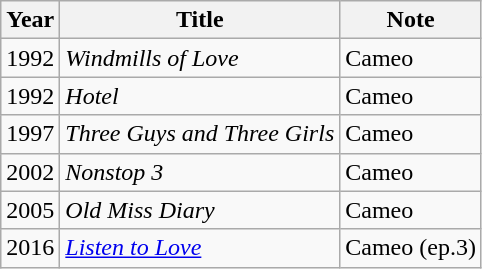<table class="wikitable plainrowheaders">
<tr>
<th scope="col">Year</th>
<th scope="col">Title</th>
<th scope="col">Note</th>
</tr>
<tr>
<td>1992</td>
<td><em>Windmills of Love</em></td>
<td>Cameo</td>
</tr>
<tr>
<td>1992</td>
<td><em>Hotel</em></td>
<td>Cameo</td>
</tr>
<tr>
<td>1997</td>
<td><em>Three Guys and Three Girls</em></td>
<td>Cameo</td>
</tr>
<tr>
<td>2002</td>
<td><em>Nonstop 3</em></td>
<td>Cameo</td>
</tr>
<tr>
<td>2005</td>
<td><em>Old Miss Diary </em></td>
<td>Cameo</td>
</tr>
<tr>
<td>2016</td>
<td><em><a href='#'>Listen to Love</a></em></td>
<td>Cameo (ep.3)</td>
</tr>
</table>
